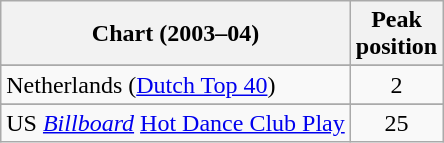<table class="wikitable sortable">
<tr>
<th>Chart (2003–04)</th>
<th>Peak<br>position</th>
</tr>
<tr>
</tr>
<tr>
</tr>
<tr>
<td>Netherlands (<a href='#'>Dutch Top 40</a>)</td>
<td align="center">2</td>
</tr>
<tr>
</tr>
<tr>
</tr>
<tr>
</tr>
<tr>
</tr>
<tr>
<td>US <em><a href='#'>Billboard</a></em> <a href='#'>Hot Dance Club Play</a></td>
<td align="center">25</td>
</tr>
</table>
